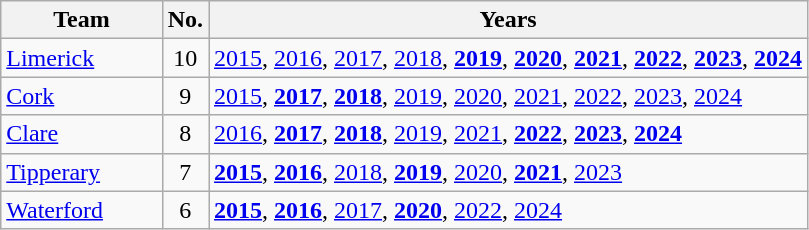<table class="wikitable sortable">
<tr>
<th width="20%">Team</th>
<th>No.</th>
<th>Years</th>
</tr>
<tr>
<td> <a href='#'>Limerick</a></td>
<td align="center">10</td>
<td><a href='#'>2015</a>, <a href='#'>2016</a>, <a href='#'>2017</a>, <a href='#'>2018</a>, <a href='#'><strong>2019</strong></a>, <a href='#'><strong>2020</strong></a>, <a href='#'><strong>2021</strong></a>, <a href='#'><strong>2022</strong></a>, <a href='#'><strong>2023</strong></a>, <a href='#'><strong>2024</strong></a></td>
</tr>
<tr>
<td> <a href='#'>Cork</a></td>
<td align="center">9</td>
<td><a href='#'>2015</a>, <a href='#'><strong>2017</strong></a>, <a href='#'><strong>2018</strong></a>, <a href='#'>2019</a>, <a href='#'>2020</a>, <a href='#'>2021</a>, <a href='#'>2022</a>, <a href='#'>2023</a>, <a href='#'>2024</a></td>
</tr>
<tr>
<td> <a href='#'>Clare</a></td>
<td align="center">8</td>
<td><a href='#'>2016</a>, <a href='#'><strong>2017</strong></a>, <a href='#'><strong>2018</strong></a>, <a href='#'>2019</a>, <a href='#'>2021</a>, <a href='#'><strong>2022</strong></a>, <a href='#'><strong>2023</strong></a>, <a href='#'><strong>2024</strong></a></td>
</tr>
<tr>
<td> <a href='#'>Tipperary</a></td>
<td align="center">7</td>
<td><a href='#'><strong>2015</strong></a>, <a href='#'><strong>2016</strong></a>, <a href='#'>2018</a>, <a href='#'><strong>2019</strong></a>, <a href='#'>2020</a>, <a href='#'><strong>2021</strong></a>, <a href='#'>2023</a></td>
</tr>
<tr>
<td> <a href='#'>Waterford</a></td>
<td align="center">6</td>
<td><a href='#'><strong>2015</strong></a>, <a href='#'><strong>2016</strong></a>, <a href='#'>2017</a>, <a href='#'><strong>2020</strong></a>, <a href='#'>2022</a>, <a href='#'>2024</a></td>
</tr>
</table>
